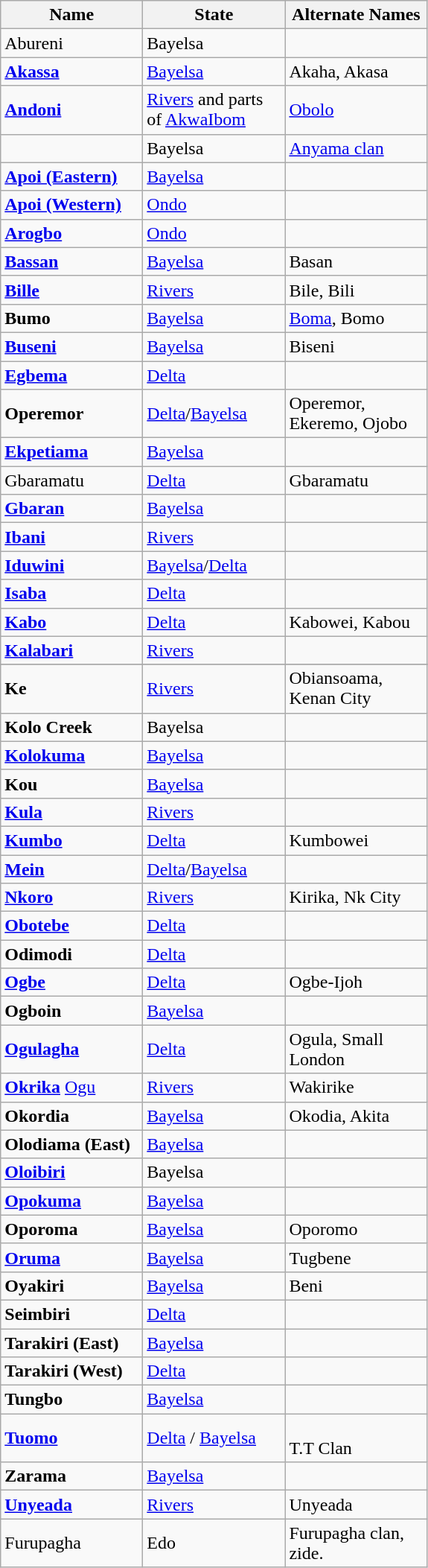<table class="wikitable">
<tr>
<th style="width:120px;">Name</th>
<th style="width:120px;">State</th>
<th style="width:120px;">Alternate Names</th>
</tr>
<tr>
<td>Abureni</td>
<td>Bayelsa</td>
<td></td>
</tr>
<tr>
<td><strong><a href='#'>Akassa</a></strong></td>
<td><a href='#'>Bayelsa</a></td>
<td>Akaha, Akasa</td>
</tr>
<tr>
<td><strong><a href='#'>Andoni</a></strong></td>
<td><a href='#'>Rivers</a> and parts of <a href='#'>AkwaIbom</a></td>
<td><a href='#'>Obolo</a></td>
</tr>
<tr>
<td></td>
<td>Bayelsa</td>
<td><a href='#'>Anyama clan</a></td>
</tr>
<tr>
<td><strong><a href='#'>Apoi (Eastern)</a></strong></td>
<td><a href='#'>Bayelsa</a></td>
<td></td>
</tr>
<tr>
<td><strong><a href='#'>Apoi (Western)</a></strong></td>
<td><a href='#'>Ondo</a></td>
<td></td>
</tr>
<tr>
<td><strong><a href='#'>Arogbo</a></strong></td>
<td><a href='#'>Ondo</a></td>
<td></td>
</tr>
<tr>
<td><strong><a href='#'>Bassan</a></strong></td>
<td><a href='#'>Bayelsa</a></td>
<td>Basan</td>
</tr>
<tr>
<td><strong><a href='#'>Bille</a></strong></td>
<td><a href='#'>Rivers</a></td>
<td>Bile, Bili</td>
</tr>
<tr>
<td><strong>Bumo</strong></td>
<td><a href='#'>Bayelsa</a></td>
<td><a href='#'>Boma</a>, Bomo</td>
</tr>
<tr>
<td><strong><a href='#'>Buseni</a></strong></td>
<td><a href='#'>Bayelsa</a></td>
<td>Biseni</td>
</tr>
<tr>
<td><strong><a href='#'>Egbema</a></strong></td>
<td><a href='#'>Delta</a></td>
</tr>
<tr>
<td><strong>Operemor</strong></td>
<td><a href='#'>Delta</a>/<a href='#'>Bayelsa</a></td>
<td>Operemor, Ekeremo, Ojobo</td>
</tr>
<tr>
<td><strong><a href='#'>Ekpetiama</a></strong></td>
<td><a href='#'>Bayelsa</a></td>
<td></td>
</tr>
<tr>
<td>Gbaramatu</td>
<td><a href='#'>Delta</a></td>
<td>Gbaramatu</td>
</tr>
<tr>
<td><strong><a href='#'>Gbaran</a></strong></td>
<td><a href='#'>Bayelsa</a></td>
<td></td>
</tr>
<tr>
<td><strong><a href='#'>Ibani</a></strong></td>
<td><a href='#'>Rivers</a></td>
<td></td>
</tr>
<tr>
<td><strong><a href='#'>Iduwini</a></strong></td>
<td><a href='#'>Bayelsa</a>/<a href='#'>Delta</a></td>
<td></td>
</tr>
<tr>
<td><strong><a href='#'>Isaba</a></strong></td>
<td><a href='#'>Delta</a></td>
<td></td>
</tr>
<tr>
<td><strong><a href='#'>Kabo</a></strong></td>
<td><a href='#'>Delta</a></td>
<td>Kabowei, Kabou</td>
</tr>
<tr>
<td><strong><a href='#'>Kalabari</a></strong></td>
<td><a href='#'>Rivers</a></td>
<td></td>
</tr>
<tr>
</tr>
<tr>
<td><strong>Ke</strong></td>
<td><a href='#'>Rivers</a></td>
<td>Obiansoama, Kenan City</td>
</tr>
<tr>
<td><strong>Kolo Creek</strong></td>
<td>Bayelsa</td>
<td></td>
</tr>
<tr>
<td><strong><a href='#'>Kolokuma</a></strong></td>
<td><a href='#'>Bayelsa</a></td>
<td></td>
</tr>
<tr>
<td><strong>Kou</strong></td>
<td><a href='#'>Bayelsa</a></td>
<td></td>
</tr>
<tr>
<td><strong><a href='#'>Kula</a></strong></td>
<td><a href='#'>Rivers</a></td>
<td></td>
</tr>
<tr>
<td><strong><a href='#'>Kumbo</a></strong></td>
<td><a href='#'>Delta</a></td>
<td>Kumbowei</td>
</tr>
<tr>
<td><strong><a href='#'>Mein</a></strong></td>
<td><a href='#'>Delta</a>/<a href='#'>Bayelsa</a></td>
<td></td>
</tr>
<tr>
<td><strong><a href='#'>Nkoro</a></strong></td>
<td><a href='#'>Rivers</a></td>
<td>Kirika, Nk City</td>
</tr>
<tr>
<td><strong><a href='#'>Obotebe</a></strong></td>
<td><a href='#'>Delta</a></td>
<td></td>
</tr>
<tr>
<td><strong>Odimodi</strong></td>
<td><a href='#'>Delta</a></td>
<td></td>
</tr>
<tr>
<td><strong><a href='#'>Ogbe</a></strong></td>
<td><a href='#'>Delta</a></td>
<td>Ogbe-Ijoh</td>
</tr>
<tr>
<td><strong>Ogboin</strong></td>
<td><a href='#'>Bayelsa</a></td>
<td></td>
</tr>
<tr>
<td><strong><a href='#'>Ogulagha</a></strong></td>
<td><a href='#'>Delta</a></td>
<td>Ogula, Small London</td>
</tr>
<tr>
<td><strong><a href='#'>Okrika</a></strong> <a href='#'>Ogu</a></td>
<td><a href='#'>Rivers</a></td>
<td>Wakirike</td>
</tr>
<tr>
<td><strong>Okordia</strong></td>
<td><a href='#'>Bayelsa</a></td>
<td>Okodia, Akita</td>
</tr>
<tr>
<td><strong>Olodiama (East)</strong></td>
<td><a href='#'>Bayelsa</a></td>
<td></td>
</tr>
<tr>
<td><strong><a href='#'>Oloibiri</a></strong></td>
<td>Bayelsa</td>
<td></td>
</tr>
<tr>
<td><strong><a href='#'>Opokuma</a></strong></td>
<td><a href='#'>Bayelsa</a></td>
<td></td>
</tr>
<tr>
<td><strong>Oporoma</strong></td>
<td><a href='#'>Bayelsa</a></td>
<td>Oporomo</td>
</tr>
<tr>
<td><strong><a href='#'>Oruma</a></strong></td>
<td><a href='#'>Bayelsa</a></td>
<td>Tugbene</td>
</tr>
<tr>
<td><strong>Oyakiri</strong></td>
<td><a href='#'>Bayelsa</a></td>
<td>Beni</td>
</tr>
<tr>
<td><strong>Seimbiri</strong></td>
<td><a href='#'>Delta</a></td>
<td></td>
</tr>
<tr>
<td><strong>Tarakiri (East)</strong></td>
<td><a href='#'>Bayelsa</a></td>
<td></td>
</tr>
<tr>
<td><strong>Tarakiri (West)</strong></td>
<td><a href='#'>Delta</a></td>
<td></td>
</tr>
<tr>
<td><strong>Tungbo</strong></td>
<td><a href='#'>Bayelsa</a></td>
<td></td>
</tr>
<tr>
<td><strong><a href='#'>Tuomo</a></strong></td>
<td><a href='#'>Delta</a> / <a href='#'>Bayelsa</a></td>
<td><br>T.T Clan</td>
</tr>
<tr>
<td><strong>Zarama</strong></td>
<td><a href='#'>Bayelsa</a></td>
<td></td>
</tr>
<tr>
<td><a href='#'><strong>Unyeada</strong></a></td>
<td><a href='#'>Rivers</a></td>
<td>Unyeada</td>
</tr>
<tr>
<td>Furupagha</td>
<td>Edo</td>
<td>Furupagha clan, zide.</td>
</tr>
</table>
